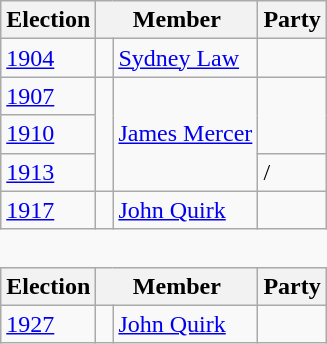<table class="wikitable" style='border-style: none none none none;'>
<tr>
<th>Election</th>
<th colspan="2">Member</th>
<th>Party</th>
</tr>
<tr style="background: #f9f9f9">
<td><a href='#'>1904</a></td>
<td> </td>
<td><a href='#'>Sydney Law</a></td>
<td></td>
</tr>
<tr style="background: #f9f9f9">
<td><a href='#'>1907</a></td>
<td rowspan="3" > </td>
<td rowspan="3"><a href='#'>James Mercer</a></td>
<td rowspan="2"></td>
</tr>
<tr style="background: #f9f9f9">
<td><a href='#'>1910</a></td>
</tr>
<tr style="background: #f9f9f9">
<td><a href='#'>1913</a></td>
<td> / </td>
</tr>
<tr style="background: #f9f9f9">
<td><a href='#'>1917</a></td>
<td> </td>
<td><a href='#'>John Quirk</a></td>
<td></td>
</tr>
<tr>
<td colspan="4" style='border-style: none none none none;'> </td>
</tr>
<tr>
<th>Election</th>
<th colspan="2">Member</th>
<th>Party</th>
</tr>
<tr style="background: #f9f9f9">
<td><a href='#'>1927</a></td>
<td> </td>
<td><a href='#'>John Quirk</a></td>
<td></td>
</tr>
</table>
